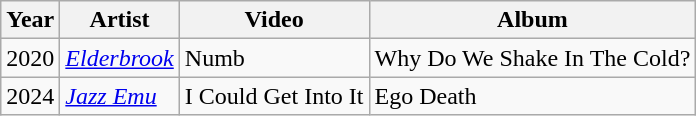<table class="wikitable sortable">
<tr>
<th>Year</th>
<th>Artist</th>
<th>Video</th>
<th class="unsortable">Album</th>
</tr>
<tr>
<td>2020</td>
<td><em><a href='#'>Elderbrook</a></em></td>
<td>Numb</td>
<td>Why Do We Shake In The Cold?</td>
</tr>
<tr>
<td>2024</td>
<td><em><a href='#'>Jazz Emu</a></em></td>
<td>I Could Get Into It</td>
<td>Ego Death</td>
</tr>
</table>
